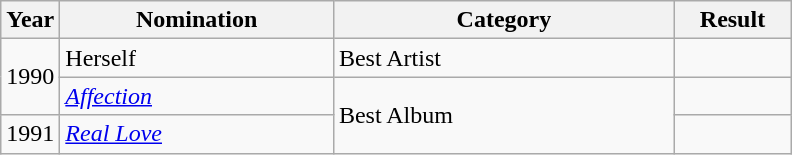<table class="wikitable">
<tr>
<th width="30">Year</th>
<th width="175">Nomination</th>
<th width="220">Category</th>
<th width="70">Result</th>
</tr>
<tr>
<td rowspan="2">1990</td>
<td>Herself</td>
<td>Best Artist</td>
<td></td>
</tr>
<tr>
<td><em><a href='#'>Affection</a></em></td>
<td rowspan="2">Best Album</td>
<td></td>
</tr>
<tr>
<td>1991</td>
<td><em><a href='#'>Real Love</a></em></td>
<td></td>
</tr>
</table>
